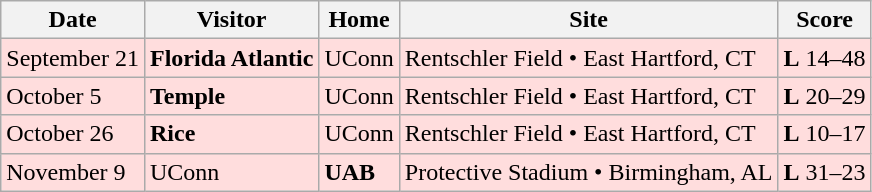<table class="wikitable">
<tr>
<th>Date</th>
<th>Visitor</th>
<th>Home</th>
<th>Site</th>
<th>Score</th>
</tr>
<tr style="background:#fdd;">
<td>September 21</td>
<td><strong>Florida Atlantic</strong></td>
<td>UConn</td>
<td>Rentschler Field • East Hartford, CT</td>
<td><strong>L</strong> 14–48</td>
</tr>
<tr style="background:#fdd;">
<td>October 5</td>
<td><strong>Temple</strong></td>
<td>UConn</td>
<td>Rentschler Field • East Hartford, CT</td>
<td><strong>L</strong> 20–29</td>
</tr>
<tr style="background:#fdd;">
<td>October 26</td>
<td><strong>Rice</strong></td>
<td>UConn</td>
<td>Rentschler Field • East Hartford, CT</td>
<td><strong>L</strong> 10–17</td>
</tr>
<tr style="background:#fdd;">
<td>November 9</td>
<td>UConn</td>
<td><strong>UAB</strong></td>
<td>Protective Stadium • Birmingham, AL</td>
<td><strong>L</strong> 31–23</td>
</tr>
</table>
